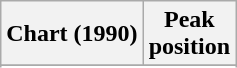<table class="wikitable sortable">
<tr>
<th align="left">Chart (1990)</th>
<th align="center">Peak<br>position</th>
</tr>
<tr>
</tr>
<tr>
</tr>
</table>
